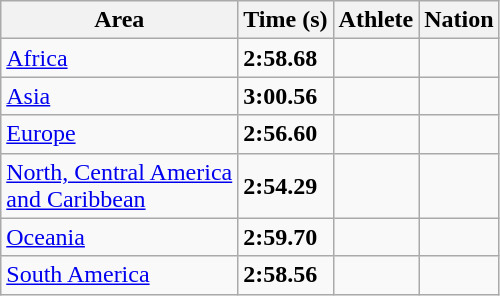<table class="wikitable">
<tr>
<th>Area</th>
<th>Time (s)</th>
<th>Athlete</th>
<th>Nation</th>
</tr>
<tr>
<td><a href='#'>Africa</a> </td>
<td><strong>2:58.68</strong></td>
<td></td>
<td></td>
</tr>
<tr>
<td><a href='#'>Asia</a> </td>
<td><strong>3:00.56</strong></td>
<td></td>
<td></td>
</tr>
<tr>
<td><a href='#'>Europe</a> </td>
<td><strong>2:56.60</strong></td>
<td></td>
<td></td>
</tr>
<tr>
<td><a href='#'>North, Central America<br> and Caribbean</a> </td>
<td><strong>2:54.29</strong> </td>
<td></td>
<td></td>
</tr>
<tr>
<td><a href='#'>Oceania</a> </td>
<td><strong>2:59.70</strong></td>
<td></td>
<td></td>
</tr>
<tr>
<td><a href='#'>South America</a> </td>
<td><strong>2:58.56</strong></td>
<td></td>
<td></td>
</tr>
</table>
